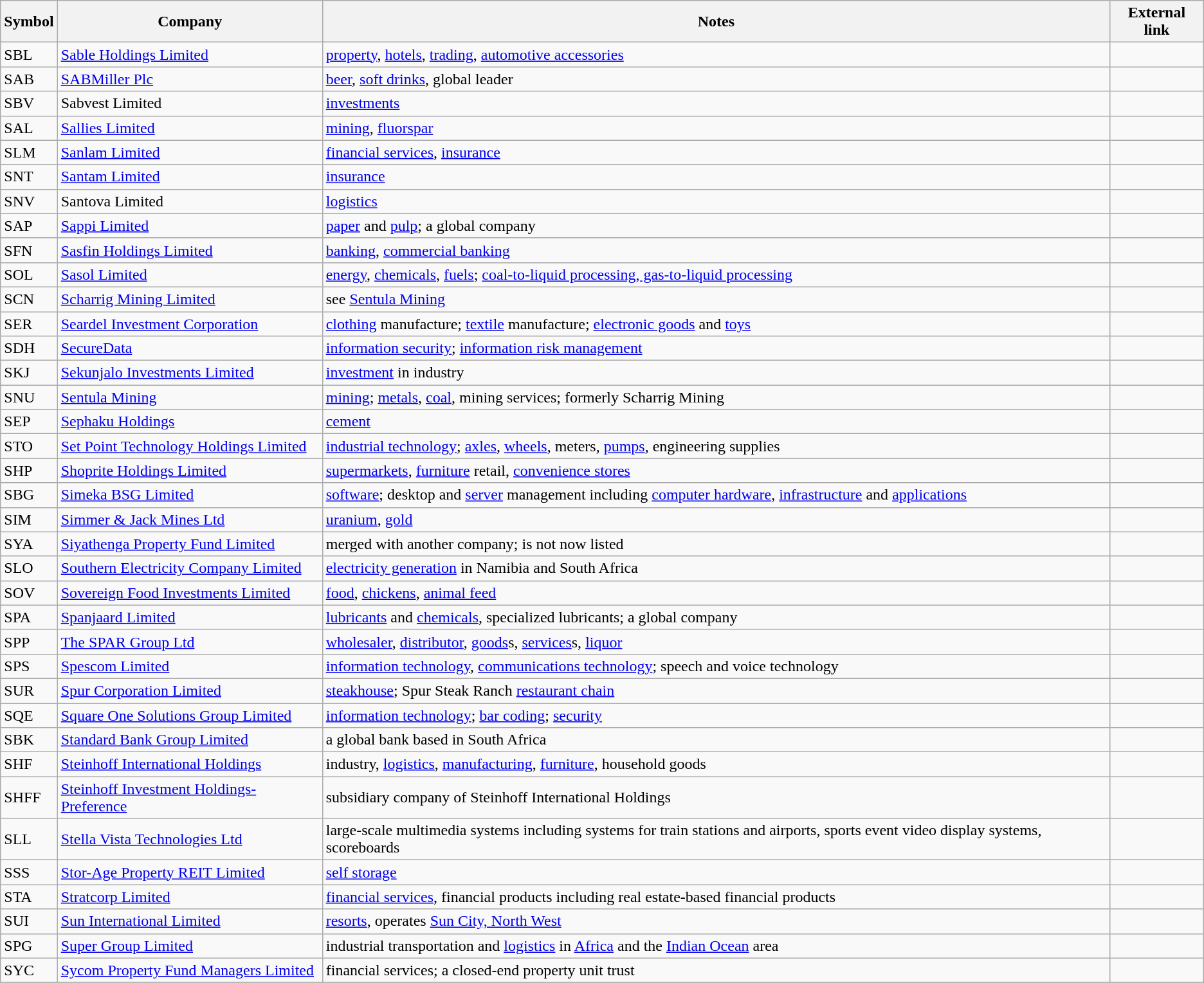<table class="wikitable sortable">
<tr>
<th>Symbol</th>
<th>Company</th>
<th>Notes</th>
<th>External link</th>
</tr>
<tr>
<td>SBL</td>
<td><a href='#'>Sable Holdings Limited</a></td>
<td><a href='#'>property</a>, <a href='#'>hotels</a>, <a href='#'>trading</a>, <a href='#'>automotive accessories</a></td>
<td></td>
</tr>
<tr>
<td>SAB</td>
<td><a href='#'>SABMiller Plc</a></td>
<td><a href='#'>beer</a>, <a href='#'>soft drinks</a>, global leader</td>
<td></td>
</tr>
<tr>
<td>SBV</td>
<td>Sabvest Limited</td>
<td><a href='#'>investments</a></td>
<td></td>
</tr>
<tr>
<td>SAL</td>
<td><a href='#'>Sallies Limited</a></td>
<td><a href='#'>mining</a>, <a href='#'>fluorspar</a></td>
<td></td>
</tr>
<tr>
<td>SLM</td>
<td><a href='#'>Sanlam Limited</a></td>
<td><a href='#'>financial services</a>, <a href='#'>insurance</a></td>
<td></td>
</tr>
<tr>
<td>SNT</td>
<td><a href='#'>Santam Limited</a></td>
<td><a href='#'>insurance</a></td>
<td></td>
</tr>
<tr>
<td>SNV</td>
<td>Santova Limited</td>
<td><a href='#'>logistics</a></td>
<td></td>
</tr>
<tr>
<td>SAP</td>
<td><a href='#'>Sappi Limited</a></td>
<td><a href='#'>paper</a> and <a href='#'>pulp</a>; a global company</td>
<td></td>
</tr>
<tr>
<td>SFN</td>
<td><a href='#'>Sasfin Holdings Limited</a></td>
<td><a href='#'>banking</a>, <a href='#'>commercial banking</a></td>
<td></td>
</tr>
<tr>
<td>SOL</td>
<td><a href='#'>Sasol Limited</a></td>
<td><a href='#'>energy</a>, <a href='#'>chemicals</a>, <a href='#'>fuels</a>; <a href='#'>coal-to-liquid processing, gas-to-liquid processing</a></td>
<td></td>
</tr>
<tr>
<td>SCN</td>
<td><a href='#'>Scharrig Mining Limited</a></td>
<td>see <a href='#'>Sentula Mining</a></td>
<td></td>
</tr>
<tr>
<td>SER</td>
<td><a href='#'>Seardel Investment Corporation</a></td>
<td><a href='#'>clothing</a> manufacture; <a href='#'>textile</a> manufacture; <a href='#'>electronic goods</a> and <a href='#'>toys</a></td>
<td></td>
</tr>
<tr>
<td>SDH</td>
<td><a href='#'>SecureData</a></td>
<td><a href='#'>information security</a>; <a href='#'>information risk management</a></td>
<td></td>
</tr>
<tr>
<td>SKJ</td>
<td><a href='#'>Sekunjalo Investments Limited</a></td>
<td><a href='#'>investment</a> in industry</td>
<td></td>
</tr>
<tr>
<td>SNU</td>
<td><a href='#'>Sentula Mining</a></td>
<td><a href='#'>mining</a>; <a href='#'>metals</a>, <a href='#'>coal</a>, mining services; formerly Scharrig Mining</td>
<td></td>
</tr>
<tr>
<td>SEP</td>
<td><a href='#'>Sephaku Holdings</a></td>
<td><a href='#'>cement</a></td>
<td></td>
</tr>
<tr>
<td>STO</td>
<td><a href='#'>Set Point Technology Holdings Limited</a></td>
<td><a href='#'>industrial technology</a>; <a href='#'>axles</a>, <a href='#'>wheels</a>, meters, <a href='#'>pumps</a>, engineering supplies</td>
<td></td>
</tr>
<tr>
<td>SHP</td>
<td><a href='#'>Shoprite Holdings Limited</a></td>
<td><a href='#'>supermarkets</a>, <a href='#'>furniture</a> retail, <a href='#'>convenience stores</a></td>
<td></td>
</tr>
<tr>
<td>SBG</td>
<td><a href='#'>Simeka BSG Limited</a></td>
<td><a href='#'>software</a>; desktop and <a href='#'>server</a> management including <a href='#'>computer hardware</a>, <a href='#'>infrastructure</a> and <a href='#'>applications</a></td>
<td></td>
</tr>
<tr>
<td>SIM</td>
<td><a href='#'>Simmer & Jack Mines Ltd</a></td>
<td><a href='#'>uranium</a>, <a href='#'>gold</a></td>
<td></td>
</tr>
<tr>
<td>SYA</td>
<td><a href='#'>Siyathenga Property Fund Limited</a></td>
<td>merged with another company; is not now listed</td>
<td></td>
</tr>
<tr>
<td>SLO</td>
<td><a href='#'>Southern Electricity Company Limited</a></td>
<td><a href='#'>electricity generation</a> in Namibia and South Africa</td>
<td></td>
</tr>
<tr>
<td>SOV</td>
<td><a href='#'>Sovereign Food Investments Limited</a></td>
<td><a href='#'>food</a>, <a href='#'>chickens</a>, <a href='#'>animal feed</a></td>
<td></td>
</tr>
<tr>
<td>SPA</td>
<td><a href='#'>Spanjaard Limited</a></td>
<td><a href='#'>lubricants</a> and <a href='#'>chemicals</a>, specialized lubricants; a global company</td>
<td></td>
</tr>
<tr>
<td>SPP</td>
<td><a href='#'>The SPAR Group Ltd</a></td>
<td><a href='#'>wholesaler</a>, <a href='#'>distributor</a>, <a href='#'>goods</a>s, <a href='#'>services</a>s, <a href='#'>liquor</a></td>
<td></td>
</tr>
<tr>
<td>SPS</td>
<td><a href='#'>Spescom Limited</a></td>
<td><a href='#'>information technology</a>, <a href='#'>communications technology</a>; speech and voice technology</td>
<td></td>
</tr>
<tr>
<td>SUR</td>
<td><a href='#'>Spur Corporation Limited</a></td>
<td><a href='#'>steakhouse</a>; Spur Steak Ranch <a href='#'>restaurant chain</a></td>
<td></td>
</tr>
<tr>
<td>SQE</td>
<td><a href='#'>Square One Solutions Group Limited</a></td>
<td><a href='#'>information technology</a>; <a href='#'>bar coding</a>; <a href='#'>security</a></td>
<td></td>
</tr>
<tr>
<td>SBK</td>
<td><a href='#'>Standard Bank Group Limited</a></td>
<td>a global bank based in South Africa</td>
<td></td>
</tr>
<tr>
<td>SHF</td>
<td><a href='#'>Steinhoff International Holdings</a></td>
<td>industry, <a href='#'>logistics</a>, <a href='#'>manufacturing</a>, <a href='#'>furniture</a>, household goods</td>
<td></td>
</tr>
<tr>
<td>SHFF</td>
<td><a href='#'>Steinhoff Investment Holdings-Preference</a></td>
<td>subsidiary company of Steinhoff International Holdings</td>
<td></td>
</tr>
<tr>
<td>SLL</td>
<td><a href='#'>Stella Vista Technologies Ltd</a></td>
<td>large-scale multimedia systems including systems for train stations and airports, sports event video display systems, scoreboards</td>
<td></td>
</tr>
<tr>
<td>SSS</td>
<td><a href='#'>Stor-Age Property REIT Limited</a></td>
<td><a href='#'>self storage</a></td>
<td></td>
</tr>
<tr>
<td>STA</td>
<td><a href='#'>Stratcorp Limited</a></td>
<td><a href='#'>financial services</a>, financial products including real estate-based financial products</td>
<td></td>
</tr>
<tr>
<td>SUI</td>
<td><a href='#'>Sun International Limited</a></td>
<td><a href='#'>resorts</a>, operates <a href='#'>Sun City, North West</a></td>
<td></td>
</tr>
<tr>
<td>SPG</td>
<td><a href='#'>Super Group Limited</a></td>
<td>industrial transportation and <a href='#'>logistics</a> in <a href='#'>Africa</a> and the <a href='#'>Indian Ocean</a> area</td>
<td></td>
</tr>
<tr>
<td>SYC</td>
<td><a href='#'>Sycom Property Fund Managers Limited</a></td>
<td>financial services; a closed-end property unit trust</td>
<td></td>
</tr>
<tr>
</tr>
</table>
